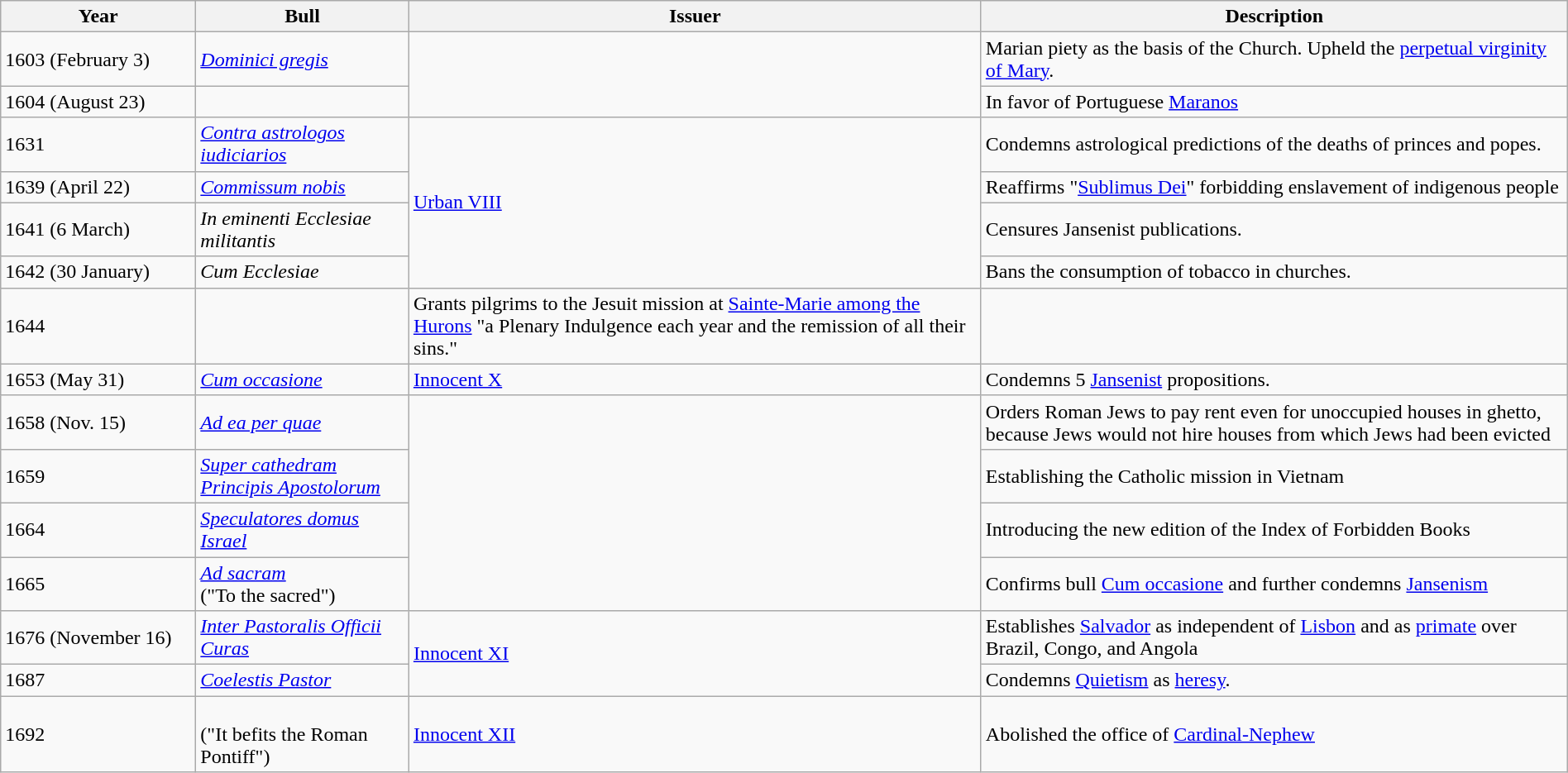<table class="wikitable" style="width:100%;">
<tr>
<th width="150">Year</th>
<th>Bull</th>
<th>Issuer</th>
<th>Description</th>
</tr>
<tr>
<td>1603 (February 3)</td>
<td><em><a href='#'>Dominici gregis</a></em></td>
<td rowspan=2></td>
<td>Marian piety as the basis of the Church. Upheld the <a href='#'>perpetual virginity of Mary</a>.</td>
</tr>
<tr>
<td>1604 (August 23)</td>
<td></td>
<td>In favor of Portuguese <a href='#'>Maranos</a></td>
</tr>
<tr>
<td>1631</td>
<td><em><a href='#'>Contra astrologos iudiciarios</a></em></td>
<td rowspan=4><a href='#'>Urban VIII</a></td>
<td>Condemns astrological predictions of the deaths of princes and popes.</td>
</tr>
<tr>
<td>1639 (April 22)</td>
<td><em><a href='#'>Commissum nobis</a></em></td>
<td>Reaffirms "<a href='#'>Sublimus Dei</a>" forbidding enslavement of indigenous people</td>
</tr>
<tr>
<td>1641 (6 March)</td>
<td><em>In eminenti Ecclesiae militantis</em></td>
<td>Censures Jansenist publications.</td>
</tr>
<tr>
<td>1642 (30 January)</td>
<td><em>Cum Ecclesiae</em></td>
<td>Bans the consumption of tobacco in churches.</td>
</tr>
<tr>
<td>1644</td>
<td></td>
<td>Grants pilgrims to the Jesuit mission at <a href='#'>Sainte-Marie among the Hurons</a> "a Plenary Indulgence each year and the remission of all their sins."</td>
</tr>
<tr>
<td>1653 (May 31)</td>
<td><em><a href='#'>Cum occasione</a></em></td>
<td><a href='#'>Innocent X</a></td>
<td>Condemns 5 <a href='#'>Jansenist</a> propositions.</td>
</tr>
<tr>
<td>1658 (Nov. 15)</td>
<td><em><a href='#'>Ad ea per quae</a></em></td>
<td rowspan=4></td>
<td>Orders Roman Jews to pay rent even for unoccupied houses in ghetto, because Jews would not hire houses from which Jews had been evicted</td>
</tr>
<tr>
<td>1659</td>
<td><em><a href='#'>Super cathedram Principis Apostolorum</a></em></td>
<td>Establishing the Catholic mission in Vietnam</td>
</tr>
<tr>
<td>1664</td>
<td><em><a href='#'>Speculatores domus Israel</a></em></td>
<td>Introducing the new edition of the Index of Forbidden Books</td>
</tr>
<tr>
<td>1665</td>
<td><em><a href='#'>Ad sacram</a></em><br>("To the sacred")</td>
<td>Confirms bull <a href='#'>Cum occasione</a> and further condemns <a href='#'>Jansenism</a></td>
</tr>
<tr>
<td>1676 (November 16)</td>
<td><em><a href='#'>Inter Pastoralis Officii Curas</a></em></td>
<td rowspan="2"><a href='#'>Innocent XI</a></td>
<td>Establishes <a href='#'>Salvador</a> as independent of <a href='#'>Lisbon</a> and as <a href='#'>primate</a> over Brazil, Congo, and Angola</td>
</tr>
<tr>
<td>1687</td>
<td><em><a href='#'>Coelestis Pastor</a></em></td>
<td>Condemns <a href='#'>Quietism</a> as <a href='#'>heresy</a>.</td>
</tr>
<tr>
<td>1692</td>
<td><br>("It befits the Roman Pontiff")</td>
<td><a href='#'>Innocent XII</a></td>
<td>Abolished the office of <a href='#'>Cardinal-Nephew</a></td>
</tr>
</table>
